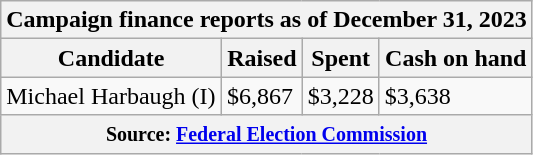<table class="wikitable sortable">
<tr>
<th colspan=4>Campaign finance reports as of December 31, 2023</th>
</tr>
<tr style="text-align:center;">
<th>Candidate</th>
<th>Raised</th>
<th>Spent</th>
<th>Cash on hand</th>
</tr>
<tr>
<td>Michael Harbaugh (I)</td>
<td>$6,867</td>
<td>$3,228</td>
<td>$3,638</td>
</tr>
<tr>
<th colspan="4"><small>Source: <a href='#'>Federal Election Commission</a></small></th>
</tr>
</table>
